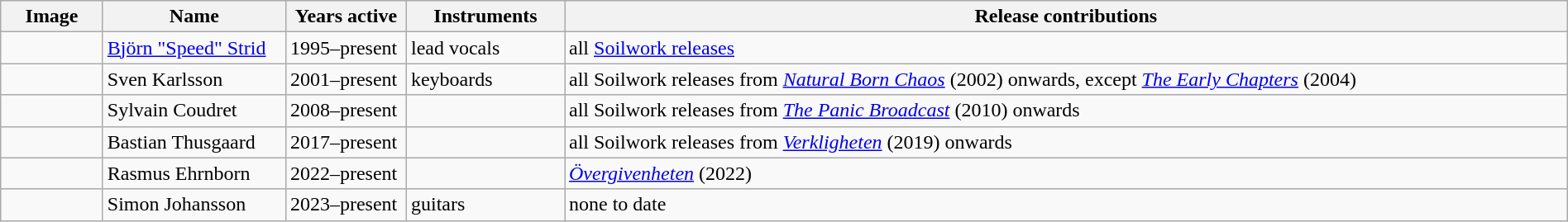<table class="wikitable" width="100%">
<tr>
<th width="75">Image</th>
<th width="140">Name</th>
<th width="90">Years active</th>
<th width="120">Instruments</th>
<th>Release contributions</th>
</tr>
<tr>
<td></td>
<td><a href='#'>Björn "Speed" Strid</a></td>
<td>1995–present</td>
<td>lead vocals</td>
<td>all <a href='#'>Soilwork releases</a></td>
</tr>
<tr>
<td></td>
<td>Sven Karlsson</td>
<td>2001–present</td>
<td>keyboards</td>
<td>all Soilwork releases from <em><a href='#'>Natural Born Chaos</a></em> (2002) onwards, except <em><a href='#'>The Early Chapters</a></em> (2004)</td>
</tr>
<tr>
<td></td>
<td>Sylvain Coudret</td>
<td>2008–present </td>
<td></td>
<td>all Soilwork releases from <em><a href='#'>The Panic Broadcast</a></em> (2010) onwards</td>
</tr>
<tr>
<td></td>
<td>Bastian Thusgaard</td>
<td>2017–present </td>
<td></td>
<td>all Soilwork releases from <em><a href='#'>Verkligheten</a></em> (2019) onwards</td>
</tr>
<tr>
<td></td>
<td>Rasmus Ehrnborn</td>
<td>2022–present</td>
<td></td>
<td><em><a href='#'>Övergivenheten</a></em> (2022)</td>
</tr>
<tr>
<td></td>
<td>Simon Johansson</td>
<td>2023–present </td>
<td>guitars</td>
<td>none to date</td>
</tr>
</table>
